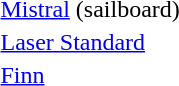<table>
<tr>
<td><a href='#'>Mistral</a> (sailboard)<br></td>
<td></td>
<td></td>
<td></td>
</tr>
<tr>
<td><a href='#'>Laser Standard</a><br></td>
<td></td>
<td></td>
<td></td>
</tr>
<tr>
<td><a href='#'>Finn</a><br></td>
<td></td>
<td></td>
<td></td>
</tr>
</table>
